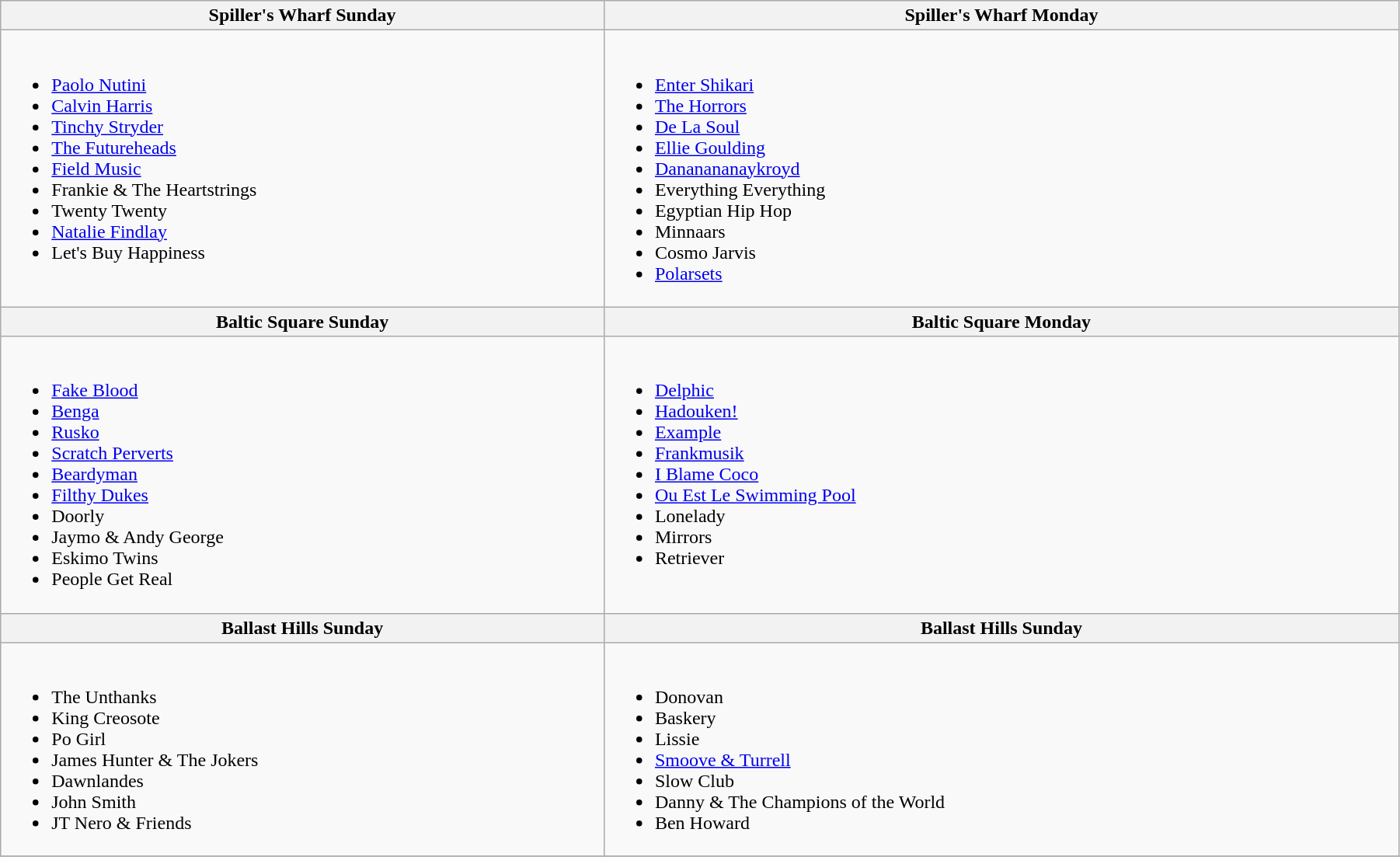<table class="wikitable" width="95%" cellpadding="5">
<tr>
<th style="width="25%">Spiller's Wharf Sunday</th>
<th style="width="25%">Spiller's Wharf Monday</th>
</tr>
<tr>
<td valign="top"><br><ul><li><a href='#'>Paolo Nutini</a></li><li><a href='#'>Calvin Harris</a></li><li><a href='#'>Tinchy Stryder</a></li><li><a href='#'>The Futureheads</a></li><li><a href='#'>Field Music</a></li><li>Frankie & The Heartstrings</li><li>Twenty Twenty</li><li><a href='#'>Natalie Findlay</a></li><li>Let's Buy Happiness</li></ul></td>
<td valign="top"><br><ul><li><a href='#'>Enter Shikari</a></li><li><a href='#'>The Horrors</a></li><li><a href='#'>De La Soul</a></li><li><a href='#'>Ellie Goulding</a></li><li><a href='#'>Dananananaykroyd</a></li><li>Everything Everything</li><li>Egyptian Hip Hop</li><li>Minnaars</li><li>Cosmo Jarvis</li><li><a href='#'>Polarsets</a></li></ul></td>
</tr>
<tr>
<th style="width="25%">Baltic Square Sunday</th>
<th style="width="25%">Baltic Square Monday</th>
</tr>
<tr>
<td valign="top"><br><ul><li><a href='#'>Fake Blood</a></li><li><a href='#'>Benga</a></li><li><a href='#'>Rusko</a></li><li><a href='#'>Scratch Perverts</a></li><li><a href='#'>Beardyman</a></li><li><a href='#'>Filthy Dukes</a></li><li>Doorly</li><li>Jaymo & Andy George</li><li>Eskimo Twins</li><li>People Get Real</li></ul></td>
<td valign="top"><br><ul><li><a href='#'>Delphic</a></li><li><a href='#'>Hadouken!</a></li><li><a href='#'>Example</a></li><li><a href='#'>Frankmusik</a></li><li><a href='#'>I Blame Coco</a></li><li><a href='#'>Ou Est Le Swimming Pool</a></li><li>Lonelady</li><li>Mirrors</li><li>Retriever</li></ul></td>
</tr>
<tr>
<th style="width="25%">Ballast Hills Sunday</th>
<th style="width="25%">Ballast Hills Sunday</th>
</tr>
<tr>
<td valign="top"><br><ul><li>The Unthanks</li><li>King Creosote</li><li>Po Girl</li><li>James Hunter & The Jokers</li><li>Dawnlandes</li><li>John Smith</li><li>JT Nero & Friends</li></ul></td>
<td valign="top"><br><ul><li>Donovan</li><li>Baskery</li><li>Lissie</li><li><a href='#'>Smoove & Turrell</a></li><li>Slow Club</li><li>Danny & The Champions of the World</li><li>Ben Howard</li></ul></td>
</tr>
<tr>
</tr>
</table>
